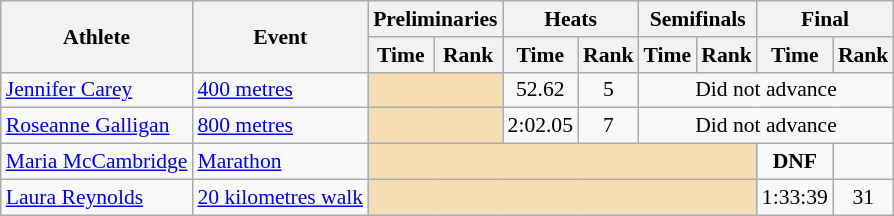<table class=wikitable style="font-size:90%;">
<tr>
<th rowspan="2">Athlete</th>
<th rowspan="2">Event</th>
<th colspan="2">Preliminaries</th>
<th colspan="2">Heats</th>
<th colspan="2">Semifinals</th>
<th colspan="2">Final</th>
</tr>
<tr>
<th>Time</th>
<th>Rank</th>
<th>Time</th>
<th>Rank</th>
<th>Time</th>
<th>Rank</th>
<th>Time</th>
<th>Rank</th>
</tr>
<tr style="border-top: single;">
<td><a href='#'>Jennifer Carey</a></td>
<td><a href='#'>400 metres</a></td>
<td colspan= 2 bgcolor="wheat"></td>
<td align=center>52.62</td>
<td align=center>5</td>
<td align=center colspan= 4>Did not advance</td>
</tr>
<tr style="border-top: single;">
<td><a href='#'>Roseanne Galligan</a></td>
<td><a href='#'>800 metres</a></td>
<td colspan= 2 bgcolor="wheat"></td>
<td align=center>2:02.05</td>
<td align=center>7</td>
<td align=center colspan= 4>Did not advance</td>
</tr>
<tr style="border-top: single;">
<td><a href='#'>Maria McCambridge</a></td>
<td><a href='#'>Marathon</a></td>
<td colspan= 6 bgcolor="wheat"></td>
<td align=center><strong>DNF</strong></td>
<td align=center></td>
</tr>
<tr style="border-top: single;">
<td><a href='#'>Laura Reynolds</a></td>
<td><a href='#'>20 kilometres walk</a></td>
<td colspan= 6 bgcolor="wheat"></td>
<td align=center>1:33:39</td>
<td align=center>31</td>
</tr>
</table>
